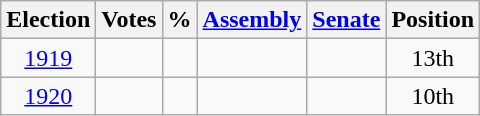<table class=wikitable style=text-align:center>
<tr>
<th>Election</th>
<th>Votes</th>
<th>%</th>
<th><a href='#'>Assembly</a></th>
<th><a href='#'>Senate</a></th>
<th>Position</th>
</tr>
<tr>
<td><a href='#'>1919</a></td>
<td></td>
<td></td>
<td></td>
<td></td>
<td>13th</td>
</tr>
<tr>
<td><a href='#'>1920</a></td>
<td></td>
<td></td>
<td></td>
<td></td>
<td>10th</td>
</tr>
</table>
